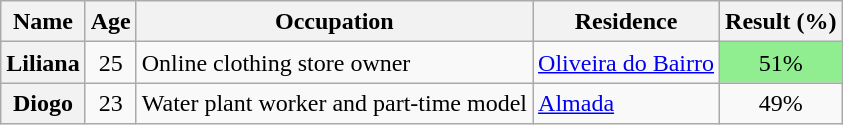<table class="wikitable" style="text-align:center; line-height:20px; width:auto;">
<tr>
<th>Name</th>
<th>Age</th>
<th>Occupation</th>
<th>Residence</th>
<th>Result (%)</th>
</tr>
<tr>
<th>Liliana</th>
<td>25</td>
<td align="left">Online clothing store owner</td>
<td align="left"><a href='#'>Oliveira do Bairro</a></td>
<td style="background:lightgreen">51%</td>
</tr>
<tr>
<th>Diogo</th>
<td>23</td>
<td align="left">Water plant worker and part-time model</td>
<td align="left"><a href='#'>Almada</a></td>
<td>49%</td>
</tr>
</table>
